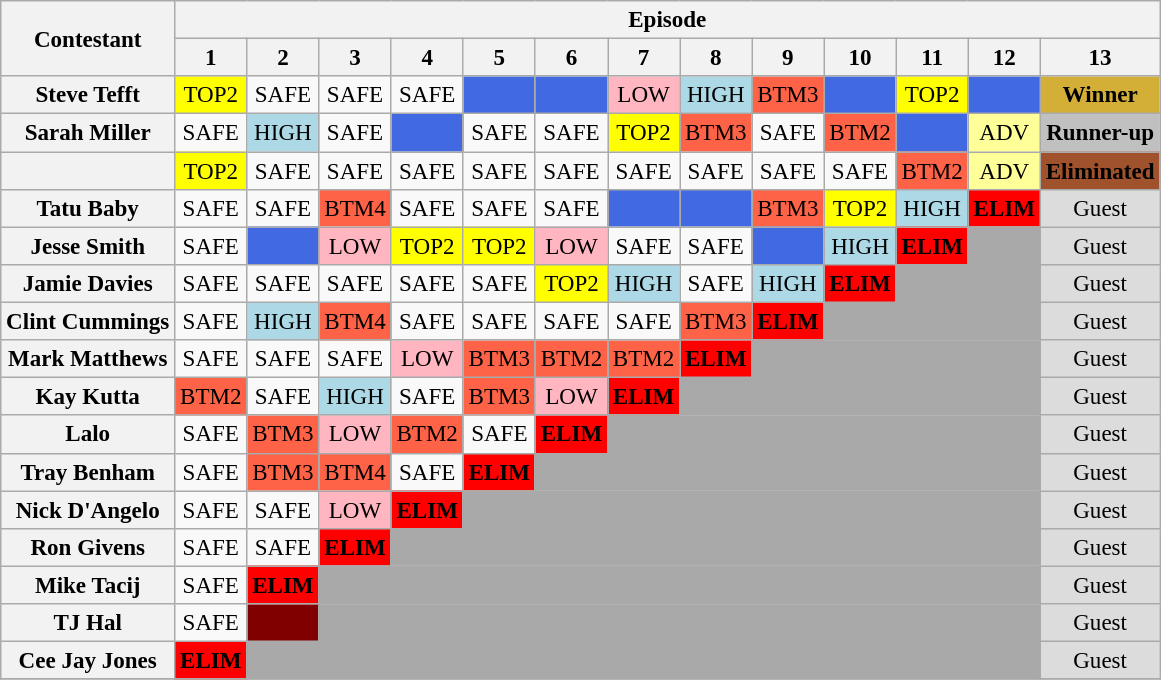<table class="wikitable" style="text-align:center;font-size:96%">
<tr>
<th rowspan=2>Contestant</th>
<th colspan=13>Episode</th>
</tr>
<tr>
<th>1</th>
<th>2</th>
<th>3</th>
<th>4</th>
<th>5</th>
<th>6</th>
<th>7</th>
<th>8</th>
<th>9</th>
<th>10</th>
<th>11</th>
<th>12</th>
<th>13</th>
</tr>
<tr>
<th>Steve Tefft</th>
<td style="background:yellow ;">TOP2</td>
<td>SAFE</td>
<td>SAFE</td>
<td>SAFE</td>
<td style="background:royalblue;"><strong></strong></td>
<td style="background:royalblue;"><strong></strong></td>
<td style="background:lightpink;">LOW</td>
<td bgcolor="lightblue">HIGH</td>
<td style="background:tomato;">BTM3</td>
<td style="background:royalblue;"><strong></strong></td>
<td style="background:yellow ;">TOP2</td>
<td style="background:royalblue;"><strong></strong></td>
<td style="background: #D4AF37" nowrap><strong>Winner</strong></td>
</tr>
<tr>
<th>Sarah Miller</th>
<td>SAFE</td>
<td bgcolor="lightblue">HIGH</td>
<td>SAFE</td>
<td style="background:royalblue;"><strong></strong></td>
<td>SAFE</td>
<td>SAFE</td>
<td style="background:yellow ;">TOP2</td>
<td style="background:tomato;">BTM3</td>
<td>SAFE</td>
<td style="background:tomato;">BTM2</td>
<td style="background:royalblue;"><strong></strong></td>
<td style="background:#FFFF99;">ADV</td>
<td style="background:silver" nowrap><strong>Runner-up</strong></td>
</tr>
<tr>
<th></th>
<td style="background:yellow ;">TOP2</td>
<td>SAFE</td>
<td>SAFE</td>
<td>SAFE</td>
<td>SAFE</td>
<td>SAFE</td>
<td>SAFE</td>
<td>SAFE</td>
<td>SAFE</td>
<td>SAFE</td>
<td style="background:tomato;">BTM2</td>
<td style="background:#FFFF99;">ADV</td>
<td style="background:sienna;"><strong>Eliminated</strong></td>
</tr>
<tr>
<th>Tatu Baby</th>
<td>SAFE</td>
<td>SAFE</td>
<td style="background:tomato;">BTM4</td>
<td>SAFE</td>
<td>SAFE</td>
<td>SAFE</td>
<td style="background:royalblue;"><strong></strong></td>
<td style="background:royalblue;"><strong></strong></td>
<td style="background:tomato;">BTM3</td>
<td style="background:yellow ;">TOP2</td>
<td bgcolor="lightblue">HIGH</td>
<td style="background:red;"><strong>ELIM</strong></td>
<td bgcolor="gainsboro">Guest</td>
</tr>
<tr>
<th>Jesse Smith</th>
<td>SAFE</td>
<td style="background:royalblue;"><strong></strong></td>
<td style="background:lightpink;">LOW</td>
<td style="background:yellow ;">TOP2</td>
<td style="background:yellow ;">TOP2</td>
<td style="background:lightpink;">LOW</td>
<td>SAFE</td>
<td>SAFE</td>
<td style="background:royalblue;"><strong></strong></td>
<td bgcolor="lightblue">HIGH</td>
<td style="background:red;"><strong>ELIM</strong></td>
<td bgcolor="darkgray" colspan="1"></td>
<td bgcolor="gainsboro">Guest</td>
</tr>
<tr>
<th>Jamie Davies</th>
<td>SAFE</td>
<td>SAFE</td>
<td>SAFE</td>
<td>SAFE</td>
<td>SAFE</td>
<td style="background:yellow ;">TOP2</td>
<td bgcolor="lightblue">HIGH</td>
<td>SAFE</td>
<td bgcolor="lightblue">HIGH</td>
<td style="background:red;"><strong>ELIM</strong></td>
<td bgcolor="darkgray" colspan="2"></td>
<td bgcolor="gainsboro">Guest</td>
</tr>
<tr>
<th>Clint Cummings</th>
<td>SAFE</td>
<td bgcolor="lightblue">HIGH</td>
<td style="background:tomato;">BTM4</td>
<td>SAFE</td>
<td>SAFE</td>
<td>SAFE</td>
<td>SAFE</td>
<td style="background:tomato;">BTM3</td>
<td style="background:red;"><strong>ELIM</strong></td>
<td bgcolor="darkgray" colspan="3"></td>
<td bgcolor="gainsboro">Guest</td>
</tr>
<tr>
<th>Mark Matthews</th>
<td>SAFE</td>
<td>SAFE</td>
<td>SAFE</td>
<td style="background:lightpink;">LOW</td>
<td style="background:tomato;">BTM3</td>
<td style="background:tomato;">BTM2</td>
<td style="background:tomato;">BTM2</td>
<td style="background:red;"><strong>ELIM</strong></td>
<td bgcolor="darkgray" colspan="4"></td>
<td bgcolor="gainsboro">Guest</td>
</tr>
<tr>
<th>Kay Kutta</th>
<td style="background:tomato;">BTM2</td>
<td>SAFE</td>
<td bgcolor="lightblue">HIGH</td>
<td>SAFE</td>
<td style="background:tomato;">BTM3</td>
<td style="background:lightpink;">LOW</td>
<td style="background:red;"><strong>ELIM</strong></td>
<td bgcolor="darkgray" colspan="5"></td>
<td bgcolor="gainsboro">Guest</td>
</tr>
<tr>
<th>Lalo</th>
<td>SAFE</td>
<td style="background:tomato;">BTM3</td>
<td style="background:lightpink;">LOW</td>
<td style="background:tomato;">BTM2</td>
<td>SAFE</td>
<td style="background:red;"><strong>ELIM</strong></td>
<td bgcolor="darkgray" colspan="6"></td>
<td bgcolor="gainsboro">Guest</td>
</tr>
<tr>
<th>Tray Benham</th>
<td>SAFE</td>
<td style="background:tomato;">BTM3</td>
<td style="background:tomato;">BTM4</td>
<td>SAFE</td>
<td style="background:red;"><strong>ELIM</strong></td>
<td bgcolor="darkgray" colspan="7"></td>
<td bgcolor="gainsboro">Guest</td>
</tr>
<tr>
<th>Nick D'Angelo</th>
<td>SAFE</td>
<td>SAFE</td>
<td style="background:lightpink;">LOW</td>
<td style="background:red;"><strong>ELIM</strong></td>
<td bgcolor="darkgray" colspan="8"></td>
<td bgcolor="gainsboro">Guest</td>
</tr>
<tr>
<th>Ron Givens</th>
<td>SAFE</td>
<td>SAFE</td>
<td style="background:red;"><strong>ELIM</strong></td>
<td bgcolor="darkgray" colspan="9"></td>
<td bgcolor="gainsboro">Guest</td>
</tr>
<tr>
<th>Mike Tacij</th>
<td>SAFE</td>
<td style="background:red;"><strong>ELIM</strong></td>
<td bgcolor="darkgray" colspan="10"></td>
<td bgcolor="gainsboro">Guest</td>
</tr>
<tr>
<th>TJ Hal</th>
<td>SAFE</td>
<td style="background:maroon;"><strong></strong></td>
<td bgcolor="darkgray" colspan="10"></td>
<td bgcolor="gainsboro">Guest</td>
</tr>
<tr>
<th>Cee Jay Jones</th>
<td style="background:red;"><strong>ELIM</strong></td>
<td bgcolor="darkgray" colspan="11"></td>
<td bgcolor="gainsboro">Guest</td>
</tr>
<tr>
</tr>
</table>
